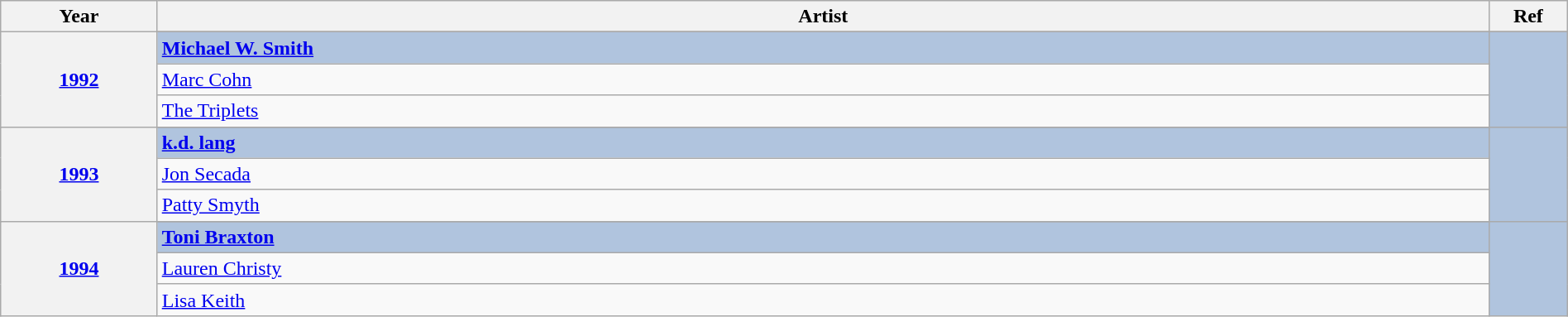<table class="wikitable" width="100%">
<tr>
<th width="10%">Year</th>
<th width="85%">Artist</th>
<th width="5%">Ref</th>
</tr>
<tr>
<th rowspan="4" align="center"><a href='#'>1992<br></a></th>
</tr>
<tr style="background:#B0C4DE">
<td><strong><a href='#'>Michael W. Smith</a></strong></td>
<td rowspan="4" align="center"></td>
</tr>
<tr>
<td><a href='#'>Marc Cohn</a></td>
</tr>
<tr>
<td><a href='#'>The Triplets</a></td>
</tr>
<tr>
<th rowspan="4" align="center"><a href='#'>1993<br></a></th>
</tr>
<tr style="background:#B0C4DE">
<td><strong><a href='#'>k.d. lang</a></strong></td>
<td rowspan="4" align="center"></td>
</tr>
<tr>
<td><a href='#'>Jon Secada</a></td>
</tr>
<tr>
<td><a href='#'>Patty Smyth</a></td>
</tr>
<tr>
<th rowspan="4" align="center"><a href='#'>1994<br></a></th>
</tr>
<tr style="background:#B0C4DE">
<td><strong><a href='#'>Toni Braxton</a></strong></td>
<td rowspan="4" align="center"></td>
</tr>
<tr>
<td><a href='#'>Lauren Christy</a></td>
</tr>
<tr>
<td><a href='#'>Lisa Keith</a></td>
</tr>
</table>
